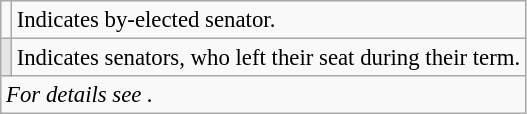<table class="wikitable" style="font-size: 95%;">
<tr>
<td></td>
<td>Indicates by-elected senator.</td>
</tr>
<tr>
<td style="background: #E6E6E6;"></td>
<td>Indicates senators, who left their seat during their term.</td>
</tr>
<tr>
<td colspan="2"><em>For details see .</em></td>
</tr>
</table>
